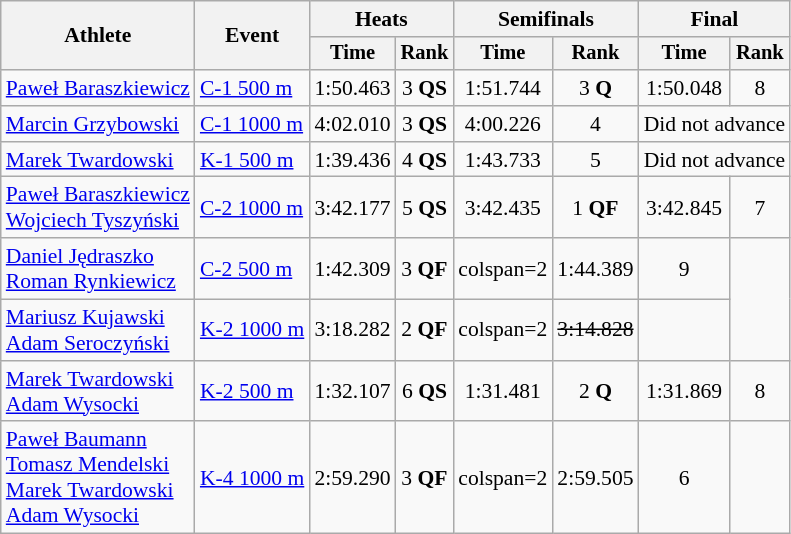<table class=wikitable style="font-size:90%">
<tr>
<th rowspan="2">Athlete</th>
<th rowspan="2">Event</th>
<th colspan="2">Heats</th>
<th colspan="2">Semifinals</th>
<th colspan="2">Final</th>
</tr>
<tr style="font-size:95%">
<th>Time</th>
<th>Rank</th>
<th>Time</th>
<th>Rank</th>
<th>Time</th>
<th>Rank</th>
</tr>
<tr align=center>
<td align=left><a href='#'>Paweł Baraszkiewicz</a></td>
<td align=left><a href='#'>C-1 500 m</a></td>
<td>1:50.463</td>
<td>3 <strong>QS</strong></td>
<td>1:51.744</td>
<td>3 <strong>Q</strong></td>
<td>1:50.048</td>
<td>8</td>
</tr>
<tr align=center>
<td align=left><a href='#'>Marcin Grzybowski</a></td>
<td align=left><a href='#'>C-1 1000 m</a></td>
<td>4:02.010</td>
<td>3 <strong>QS</strong></td>
<td>4:00.226</td>
<td>4</td>
<td colspan=2>Did not advance</td>
</tr>
<tr align=center>
<td align=left><a href='#'>Marek Twardowski</a></td>
<td align=left><a href='#'>K-1 500 m</a></td>
<td>1:39.436</td>
<td>4 <strong>QS</strong></td>
<td>1:43.733</td>
<td>5</td>
<td colspan=2>Did not advance</td>
</tr>
<tr align=center>
<td align=left><a href='#'>Paweł Baraszkiewicz</a> <br><a href='#'>Wojciech Tyszyński</a></td>
<td align=left><a href='#'>C-2 1000 m</a></td>
<td>3:42.177</td>
<td>5 <strong>QS</strong></td>
<td>3:42.435</td>
<td>1 <strong>QF</strong></td>
<td>3:42.845</td>
<td>7</td>
</tr>
<tr align=center>
<td align=left><a href='#'>Daniel Jędraszko</a> <br><a href='#'>Roman Rynkiewicz</a></td>
<td align=left><a href='#'>C-2 500 m</a></td>
<td>1:42.309</td>
<td>3 <strong>QF</strong></td>
<td>colspan=2 </td>
<td>1:44.389</td>
<td>9</td>
</tr>
<tr align=center>
<td align=left><a href='#'>Mariusz Kujawski</a> <br> <a href='#'>Adam Seroczyński</a></td>
<td align=left><a href='#'>K-2 1000 m</a></td>
<td>3:18.282</td>
<td>2 <strong>QF</strong></td>
<td>colspan=2 </td>
<td><s>3:14.828</s></td>
<td></td>
</tr>
<tr align=center>
<td align=left><a href='#'>Marek Twardowski</a> <br> <a href='#'>Adam Wysocki</a></td>
<td align=left><a href='#'>K-2 500 m</a></td>
<td>1:32.107</td>
<td>6 <strong>QS</strong></td>
<td>1:31.481</td>
<td>2 <strong>Q</strong></td>
<td>1:31.869</td>
<td>8</td>
</tr>
<tr align=center>
<td align=left><a href='#'>Paweł Baumann</a> <br><a href='#'>Tomasz Mendelski</a><br><a href='#'>Marek Twardowski</a><br><a href='#'>Adam Wysocki</a></td>
<td align=left><a href='#'>K-4 1000 m</a></td>
<td>2:59.290</td>
<td>3 <strong>QF</strong></td>
<td>colspan=2 </td>
<td>2:59.505</td>
<td>6</td>
</tr>
</table>
